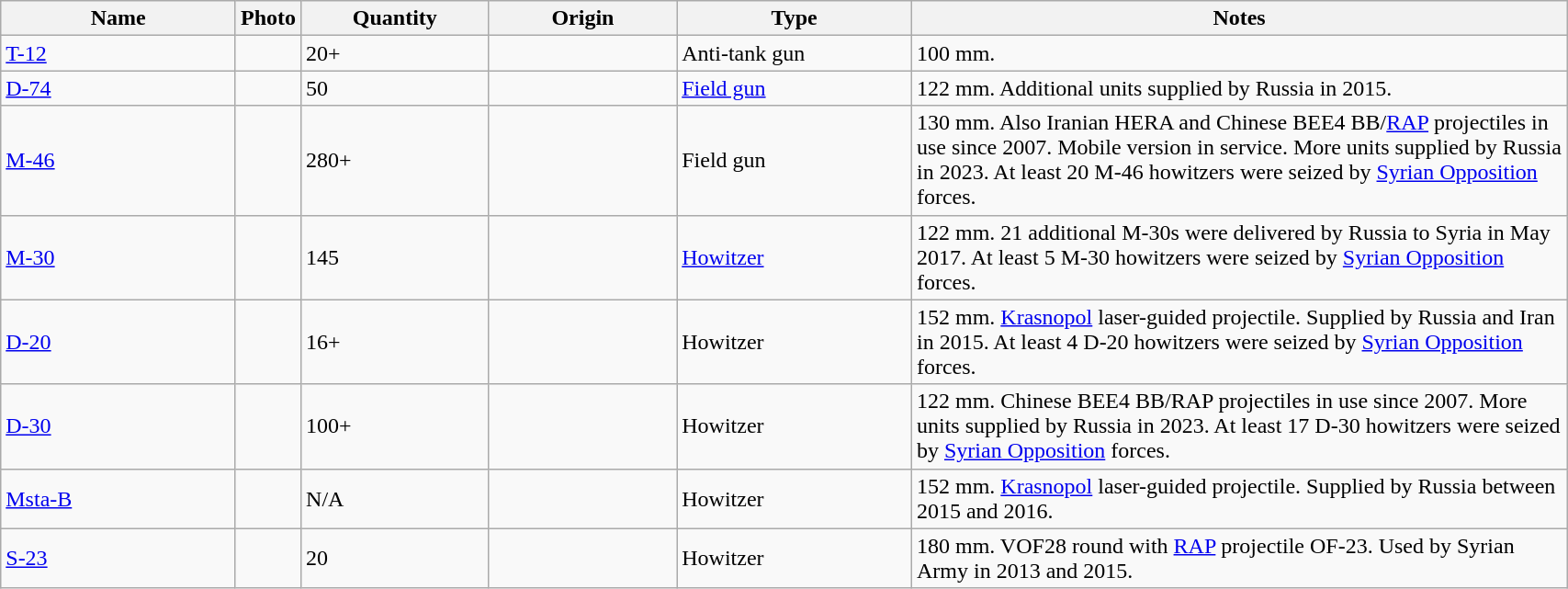<table class="wikitable" style="width:90%;">
<tr>
<th style="width:15%;">Name</th>
<th>Photo</th>
<th style="width:12%;">Quantity</th>
<th style="width:12%;">Origin</th>
<th style="width:15%;">Type</th>
<th>Notes</th>
</tr>
<tr>
<td><a href='#'>T-12</a></td>
<td></td>
<td>20+</td>
<td></td>
<td>Anti-tank gun</td>
<td>100 mm.</td>
</tr>
<tr>
<td><a href='#'>D-74</a></td>
<td></td>
<td>50</td>
<td></td>
<td><a href='#'>Field gun</a></td>
<td>122 mm. Additional units supplied by Russia in 2015.</td>
</tr>
<tr>
<td><a href='#'>M-46</a></td>
<td></td>
<td>280+</td>
<td></td>
<td>Field gun</td>
<td>130 mm. Also Iranian HERA and Chinese BEE4 BB/<a href='#'>RAP</a> projectiles in use since 2007. Mobile version in service. More units supplied by Russia in 2023. At least 20 M-46 howitzers were seized by <a href='#'>Syrian Opposition</a> forces.</td>
</tr>
<tr>
<td><a href='#'>M-30</a></td>
<td></td>
<td>145</td>
<td></td>
<td><a href='#'>Howitzer</a></td>
<td>122 mm. 21 additional M-30s were delivered by Russia to Syria in May 2017. At least 5 M-30 howitzers were seized by <a href='#'>Syrian Opposition</a> forces.</td>
</tr>
<tr>
<td><a href='#'>D-20</a></td>
<td></td>
<td>16+</td>
<td></td>
<td>Howitzer</td>
<td>152 mm. <a href='#'>Krasnopol</a> laser-guided projectile. Supplied by Russia and Iran in 2015. At least 4 D-20 howitzers were seized by <a href='#'>Syrian Opposition</a> forces.</td>
</tr>
<tr>
<td><a href='#'>D-30</a></td>
<td></td>
<td>100+</td>
<td></td>
<td>Howitzer</td>
<td>122 mm. Chinese BEE4 BB/RAP projectiles in use since 2007. More units supplied by Russia in 2023. At least 17 D-30 howitzers were seized by <a href='#'>Syrian Opposition</a> forces.</td>
</tr>
<tr>
<td><a href='#'>Msta-B</a></td>
<td></td>
<td>N/A</td>
<td></td>
<td>Howitzer</td>
<td>152 mm. <a href='#'>Krasnopol</a> laser-guided projectile. Supplied by Russia between 2015 and 2016.</td>
</tr>
<tr>
<td><a href='#'>S-23</a></td>
<td></td>
<td>20</td>
<td></td>
<td>Howitzer</td>
<td>180 mm. VOF28 round with <a href='#'>RAP</a> projectile OF-23. Used by Syrian Army in 2013 and 2015.</td>
</tr>
</table>
